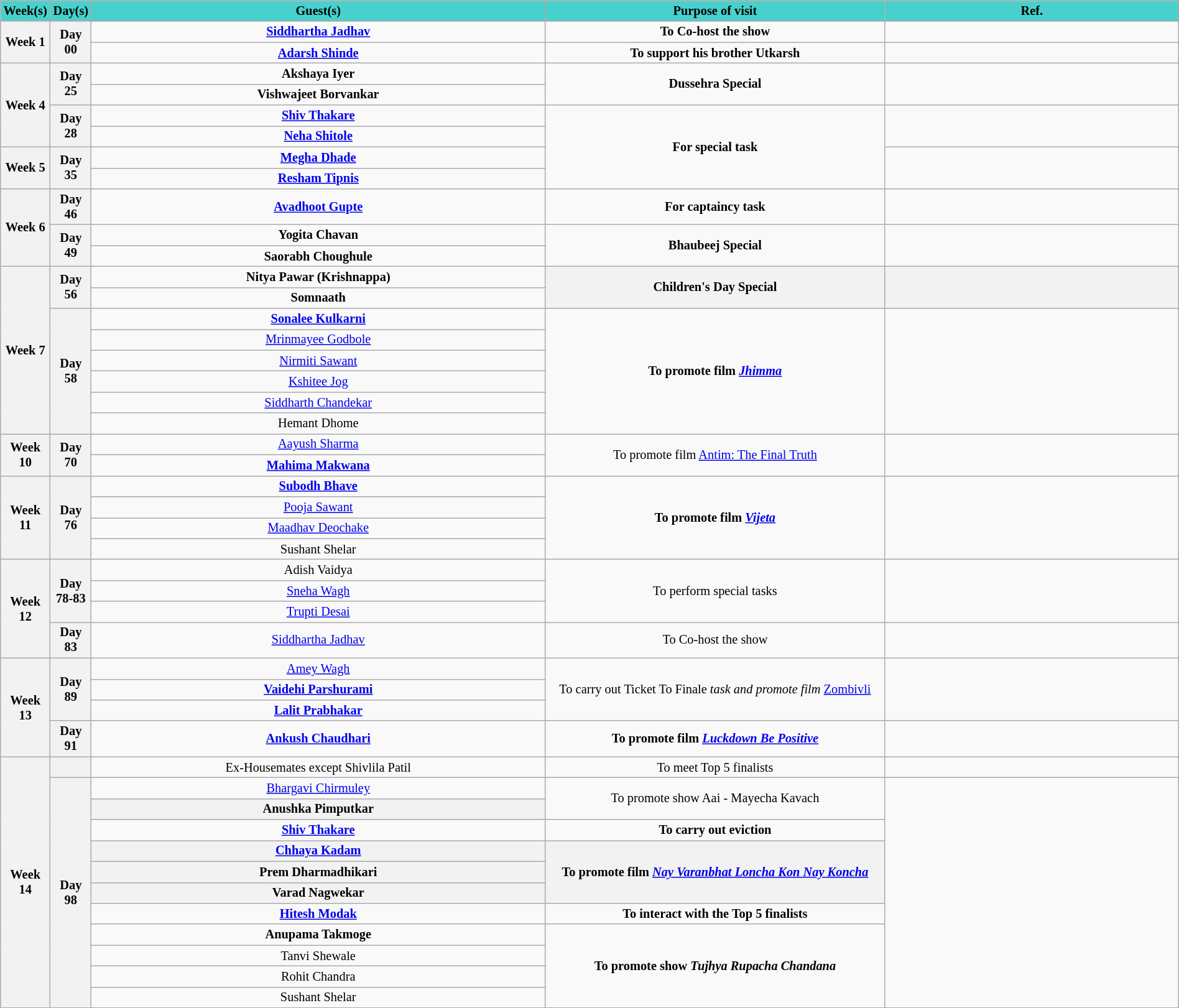<table class="wikitable" style="text-align:center;font-size:85%; width:100%;">
<tr>
<th width="2%" style="background:#48D1CC">Week(s)</th>
<th width="2%" style="background:#48D1CC">Day(s)</th>
<th width="40%" style="background:#48D1CC">Guest(s)</th>
<th width="30%" style="background:#48D1CC">Purpose of visit</th>
<th width="30%" style="background:#48D1CC">Ref.</th>
</tr>
<tr>
<th rowspan="2">Week 1</th>
<th rowspan="2">Day 00</th>
<td><strong><a href='#'>Siddhartha Jadhav</a></strong></td>
<td><strong>To Co-host the show</strong></td>
<td></td>
</tr>
<tr>
<td><strong><a href='#'>Adarsh Shinde</a></strong></td>
<td><strong>To support his brother Utkarsh</strong></td>
<td></td>
</tr>
<tr>
<th rowspan="4">Week 4</th>
<th rowspan="2">Day 25</th>
<td><strong>Akshaya Iyer</strong></td>
<td rowspan="2"><strong>Dussehra Special</strong></td>
<td rowspan="2"></td>
</tr>
<tr>
<td><strong>Vishwajeet Borvankar</strong></td>
</tr>
<tr>
<th rowspan="2">Day 28</th>
<td><strong><a href='#'>Shiv Thakare</a></strong></td>
<td rowspan="4"><strong>For special task</strong></td>
<td rowspan="2"></td>
</tr>
<tr>
<td><strong><a href='#'>Neha Shitole</a></strong></td>
</tr>
<tr>
<th rowspan="2">Week 5</th>
<th rowspan="2">Day 35</th>
<td><strong><a href='#'>Megha Dhade</a></strong></td>
<td rowspan="2"></td>
</tr>
<tr>
<td><strong><a href='#'>Resham Tipnis</a></strong></td>
</tr>
<tr>
<th rowspan="3">Week 6</th>
<th>Day 46</th>
<td><strong><a href='#'>Avadhoot Gupte</a></strong></td>
<td><strong>For captaincy task</strong></td>
<td></td>
</tr>
<tr>
<th rowspan="2">Day 49</th>
<td><strong>Yogita Chavan</strong></td>
<td rowspan="2"><strong>Bhaubeej Special</strong></td>
<td rowspan="2"></td>
</tr>
<tr>
<td><strong>Saorabh Choughule</strong></td>
</tr>
<tr>
<th rowspan="8">Week 7</th>
<th rowspan="2">Day 56</th>
<td><strong>Nitya Pawar (Krishnappa)</strong></td>
<th rowspan="2">Children's Day Special</th>
<th rowspan="2"></th>
</tr>
<tr>
<td><strong>Somnaath</strong></td>
</tr>
<tr>
<th rowspan="6">Day 58</th>
<td><strong><a href='#'>Sonalee Kulkarni</a></strong></td>
<td rowspan="6"><strong>To promote film <em><a href='#'>Jhimma</a><strong><em></td>
<td rowspan="6"></td>
</tr>
<tr>
<td></strong><a href='#'>Mrinmayee Godbole</a><strong></td>
</tr>
<tr>
<td></strong><a href='#'>Nirmiti Sawant</a><strong></td>
</tr>
<tr>
<td></strong><a href='#'>Kshitee Jog</a><strong></td>
</tr>
<tr>
<td></strong><a href='#'>Siddharth Chandekar</a><strong></td>
</tr>
<tr>
<td></strong>Hemant Dhome<strong></td>
</tr>
<tr>
<th rowspan="2">Week 10</th>
<th rowspan="2">Day 70</th>
<td></strong><a href='#'>Aayush Sharma</a><strong></td>
<td rowspan="2"></strong>To promote film </em><a href='#'>Antim: The Final Truth</a></em></strong></td>
<td rowspan="2"></td>
</tr>
<tr>
<td><strong><a href='#'>Mahima Makwana</a></strong></td>
</tr>
<tr>
<th rowspan="4">Week 11</th>
<th rowspan="4">Day 76</th>
<td><strong><a href='#'>Subodh Bhave</a></strong></td>
<td rowspan="4"><strong>To promote film <em><a href='#'>Vijeta</a><strong><em></td>
<td rowspan="4"></td>
</tr>
<tr>
<td></strong><a href='#'>Pooja Sawant</a><strong></td>
</tr>
<tr>
<td></strong><a href='#'>Maadhav Deochake</a><strong></td>
</tr>
<tr>
<td></strong>Sushant Shelar<strong></td>
</tr>
<tr>
<th rowspan="4">Week 12</th>
<th rowspan="3">Day 78-83</th>
<td></strong>Adish Vaidya<strong></td>
<td rowspan="3"></strong>To perform special tasks<strong></td>
<td rowspan="3"></td>
</tr>
<tr>
<td></strong><a href='#'>Sneha Wagh</a><strong></td>
</tr>
<tr>
<td></strong><a href='#'>Trupti Desai</a><strong></td>
</tr>
<tr>
<th>Day 83</th>
<td></strong><a href='#'>Siddhartha Jadhav</a><strong></td>
<td></strong>To Co-host the show<strong></td>
<td></td>
</tr>
<tr>
<th rowspan="4">Week 13</th>
<th rowspan="3">Day 89</th>
<td></strong><a href='#'>Amey Wagh</a><strong></td>
<td rowspan="3"></strong>To carry out </em>Ticket To Finale<em> task and promote film </em><a href='#'>Zombivli</a></em></strong></td>
<td rowspan="3"></td>
</tr>
<tr>
<td><a href='#'><strong>Vaidehi Parshurami</strong></a></td>
</tr>
<tr>
<td><strong><a href='#'>Lalit Prabhakar</a></strong></td>
</tr>
<tr>
<th>Day 91</th>
<td><strong><a href='#'>Ankush Chaudhari</a></strong></td>
<td><strong>To promote film <em><a href='#'>Luckdown Be Positive</a><strong><em></td>
<td></td>
</tr>
<tr>
<th rowspan="12">Week 14</th>
<th></th>
<td></strong>Ex-Housemates except Shivlila Patil<strong></td>
<td></strong>To meet Top 5 finalists<strong></td>
<td></td>
</tr>
<tr>
<th rowspan="11">Day 98</th>
<td></strong><a href='#'>Bhargavi Chirmuley</a><strong></td>
<td rowspan="2"></strong>To promote show </em>Aai - Mayecha Kavach</em></strong></td>
<td rowspan="11"></td>
</tr>
<tr>
<th>Anushka Pimputkar</th>
</tr>
<tr>
<td><strong><a href='#'>Shiv Thakare</a></strong></td>
<td><strong>To carry out eviction</strong></td>
</tr>
<tr>
<th><a href='#'>Chhaya Kadam</a></th>
<th rowspan="3">To promote film <em><a href='#'>Nay Varanbhat Loncha Kon Nay Koncha</a></em></th>
</tr>
<tr>
<th>Prem Dharmadhikari</th>
</tr>
<tr>
<th>Varad Nagwekar</th>
</tr>
<tr>
<td><strong><a href='#'>Hitesh Modak</a></strong></td>
<td><strong>To interact with the Top 5 finalists</strong></td>
</tr>
<tr>
<td><strong>Anupama Takmoge</strong></td>
<td rowspan="4"><strong>To promote show <em>Tujhya Rupacha Chandana<strong><em></td>
</tr>
<tr>
<td></strong>Tanvi Shewale<strong></td>
</tr>
<tr>
<td></strong>Rohit Chandra<strong></td>
</tr>
<tr>
<td></strong>Sushant Shelar<strong></td>
</tr>
</table>
